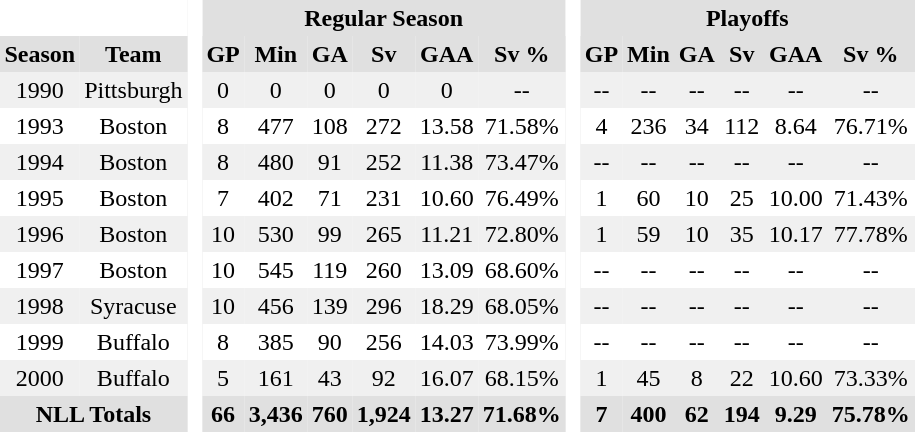<table BORDER="0" CELLPADDING="3" CELLSPACING="0">
<tr ALIGN="center" bgcolor="#e0e0e0">
<th colspan="2" bgcolor="#ffffff"> </th>
<th rowspan="99" bgcolor="#ffffff"> </th>
<th colspan="6">Regular Season</th>
<th rowspan="99" bgcolor="#ffffff"> </th>
<th colspan="6">Playoffs</th>
</tr>
<tr ALIGN="center" bgcolor="#e0e0e0">
<th>Season</th>
<th>Team</th>
<th>GP</th>
<th>Min</th>
<th>GA</th>
<th>Sv</th>
<th>GAA</th>
<th>Sv %</th>
<th>GP</th>
<th>Min</th>
<th>GA</th>
<th>Sv</th>
<th>GAA</th>
<th>Sv %</th>
</tr>
<tr ALIGN="center" bgcolor="#f0f0f0">
<td>1990</td>
<td>Pittsburgh</td>
<td>0</td>
<td>0</td>
<td>0</td>
<td>0</td>
<td>0</td>
<td>--</td>
<td>--</td>
<td>--</td>
<td>--</td>
<td>--</td>
<td>--</td>
<td>--</td>
</tr>
<tr ALIGN="center">
<td>1993</td>
<td>Boston</td>
<td>8</td>
<td>477</td>
<td>108</td>
<td>272</td>
<td>13.58</td>
<td>71.58%</td>
<td>4</td>
<td>236</td>
<td>34</td>
<td>112</td>
<td>8.64</td>
<td>76.71%</td>
</tr>
<tr ALIGN="center" bgcolor="#f0f0f0">
<td>1994</td>
<td>Boston</td>
<td>8</td>
<td>480</td>
<td>91</td>
<td>252</td>
<td>11.38</td>
<td>73.47%</td>
<td>--</td>
<td>--</td>
<td>--</td>
<td>--</td>
<td>--</td>
<td>--</td>
</tr>
<tr ALIGN="center">
<td>1995</td>
<td>Boston</td>
<td>7</td>
<td>402</td>
<td>71</td>
<td>231</td>
<td>10.60</td>
<td>76.49%</td>
<td>1</td>
<td>60</td>
<td>10</td>
<td>25</td>
<td>10.00</td>
<td>71.43%</td>
</tr>
<tr ALIGN="center" bgcolor="#f0f0f0">
<td>1996</td>
<td>Boston</td>
<td>10</td>
<td>530</td>
<td>99</td>
<td>265</td>
<td>11.21</td>
<td>72.80%</td>
<td>1</td>
<td>59</td>
<td>10</td>
<td>35</td>
<td>10.17</td>
<td>77.78%</td>
</tr>
<tr ALIGN="center">
<td>1997</td>
<td>Boston</td>
<td>10</td>
<td>545</td>
<td>119</td>
<td>260</td>
<td>13.09</td>
<td>68.60%</td>
<td>--</td>
<td>--</td>
<td>--</td>
<td>--</td>
<td>--</td>
<td>--</td>
</tr>
<tr ALIGN="center" bgcolor="#f0f0f0">
<td>1998</td>
<td>Syracuse</td>
<td>10</td>
<td>456</td>
<td>139</td>
<td>296</td>
<td>18.29</td>
<td>68.05%</td>
<td>--</td>
<td>--</td>
<td>--</td>
<td>--</td>
<td>--</td>
<td>--</td>
</tr>
<tr ALIGN="center">
<td>1999</td>
<td>Buffalo</td>
<td>8</td>
<td>385</td>
<td>90</td>
<td>256</td>
<td>14.03</td>
<td>73.99%</td>
<td>--</td>
<td>--</td>
<td>--</td>
<td>--</td>
<td>--</td>
<td>--</td>
</tr>
<tr ALIGN="center" bgcolor="#f0f0f0">
<td>2000</td>
<td>Buffalo</td>
<td>5</td>
<td>161</td>
<td>43</td>
<td>92</td>
<td>16.07</td>
<td>68.15%</td>
<td>1</td>
<td>45</td>
<td>8</td>
<td>22</td>
<td>10.60</td>
<td>73.33%</td>
</tr>
<tr ALIGN="center" bgcolor="#e0e0e0">
<th colspan="2">NLL Totals</th>
<th>66</th>
<th>3,436</th>
<th>760</th>
<th>1,924</th>
<th>13.27</th>
<th>71.68%</th>
<th>7</th>
<th>400</th>
<th>62</th>
<th>194</th>
<th>9.29</th>
<th>75.78%</th>
</tr>
</table>
